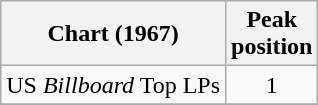<table class="wikitable">
<tr>
<th>Chart (1967)</th>
<th>Peak<br>position</th>
</tr>
<tr>
<td>US <em>Billboard</em> Top LPs</td>
<td align="center">1</td>
</tr>
<tr>
</tr>
</table>
